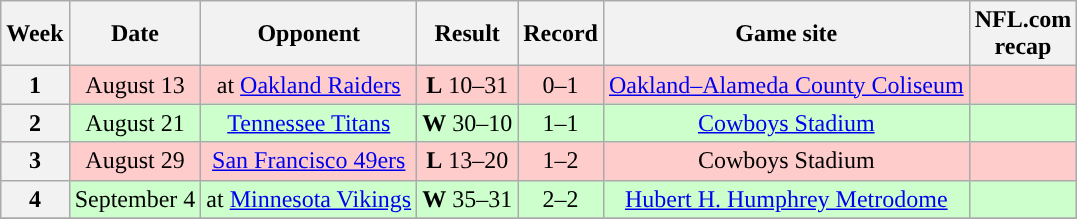<table class="wikitable" "align=center">
<tr>
<th>Week</th>
<th>Date</th>
<th>Opponent</th>
<th>Result</th>
<th>Record</th>
<th>Game site</th>
<th>NFL.com<br>recap</th>
</tr>
<tr align="center" bgcolor="#ffcccc">
<th>1</th>
<td>August 13</td>
<td>at <a href='#'>Oakland Raiders</a></td>
<td><strong>L</strong> 10–31</td>
<td>0–1</td>
<td><a href='#'>Oakland–Alameda County Coliseum</a></td>
<td></td>
</tr>
<tr align="center" bgcolor="#ccffcc">
<th>2</th>
<td>August 21</td>
<td><a href='#'>Tennessee Titans</a></td>
<td><strong>W</strong> 30–10</td>
<td>1–1</td>
<td><a href='#'>Cowboys Stadium</a></td>
<td></td>
</tr>
<tr align="center" bgcolor="#ffcccc">
<th>3</th>
<td>August 29</td>
<td><a href='#'>San Francisco 49ers</a></td>
<td><strong>L</strong> 13–20</td>
<td>1–2</td>
<td>Cowboys Stadium</td>
<td></td>
</tr>
<tr align="center" bgcolor="#ccffcc">
<th>4</th>
<td>September 4</td>
<td>at <a href='#'>Minnesota Vikings</a></td>
<td><strong>W</strong> 35–31</td>
<td>2–2</td>
<td><a href='#'>Hubert H. Humphrey Metrodome</a></td>
<td></td>
</tr>
<tr>
</tr>
</table>
